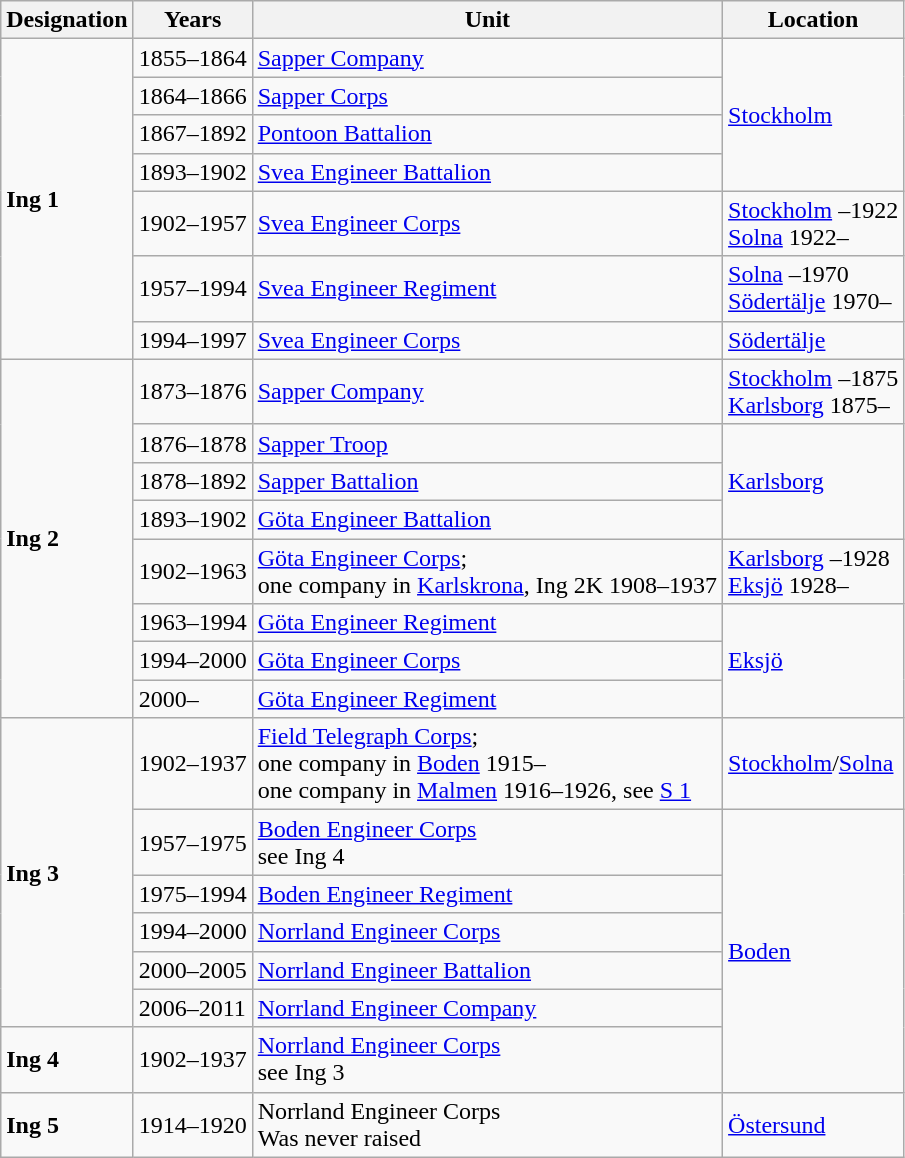<table class="wikitable">
<tr>
<th style="font-weight: bold;">Designation</th>
<th style="font-weight: bold;">Years</th>
<th style="font-weight: bold;">Unit</th>
<th style="font-weight: bold;">Location</th>
</tr>
<tr>
<td rowspan="7" style="font-weight: bold;">Ing 1</td>
<td>1855–1864</td>
<td><a href='#'>Sapper Company</a></td>
<td rowspan="4"><a href='#'>Stockholm</a></td>
</tr>
<tr>
<td>1864–1866</td>
<td><a href='#'>Sapper Corps</a></td>
</tr>
<tr>
<td>1867–1892</td>
<td><a href='#'>Pontoon Battalion</a></td>
</tr>
<tr>
<td>1893–1902</td>
<td><a href='#'>Svea Engineer Battalion</a></td>
</tr>
<tr>
<td>1902–1957</td>
<td><a href='#'>Svea Engineer Corps</a></td>
<td><a href='#'>Stockholm</a> –1922<br><a href='#'>Solna</a> 1922–</td>
</tr>
<tr>
<td>1957–1994</td>
<td><a href='#'>Svea Engineer Regiment</a></td>
<td><a href='#'>Solna</a> –1970<br><a href='#'>Södertälje</a> 1970–</td>
</tr>
<tr>
<td>1994–1997</td>
<td><a href='#'>Svea Engineer Corps</a></td>
<td><a href='#'>Södertälje</a></td>
</tr>
<tr>
<td rowspan="8" style="font-weight: bold;">Ing 2</td>
<td>1873–1876</td>
<td><a href='#'>Sapper Company</a></td>
<td><a href='#'>Stockholm</a> –1875<br><a href='#'>Karlsborg</a> 1875–</td>
</tr>
<tr>
<td>1876–1878</td>
<td><a href='#'>Sapper Troop</a></td>
<td rowspan="3"><a href='#'>Karlsborg</a></td>
</tr>
<tr>
<td>1878–1892</td>
<td><a href='#'>Sapper Battalion</a></td>
</tr>
<tr>
<td>1893–1902</td>
<td><a href='#'>Göta Engineer Battalion</a></td>
</tr>
<tr>
<td>1902–1963</td>
<td><a href='#'>Göta Engineer Corps</a>;<br>one company in <a href='#'>Karlskrona</a>, Ing 2K 1908–1937</td>
<td><a href='#'>Karlsborg</a> –1928<br><a href='#'>Eksjö</a> 1928–</td>
</tr>
<tr>
<td>1963–1994</td>
<td><a href='#'>Göta Engineer Regiment</a></td>
<td rowspan="3"><a href='#'>Eksjö</a></td>
</tr>
<tr>
<td>1994–2000</td>
<td><a href='#'>Göta Engineer Corps</a></td>
</tr>
<tr>
<td>2000–</td>
<td><a href='#'>Göta Engineer Regiment</a></td>
</tr>
<tr>
<td rowspan="6" style="font-weight: bold;">Ing 3</td>
<td>1902–1937</td>
<td><a href='#'>Field Telegraph Corps</a>;<br>one company in <a href='#'>Boden</a> 1915–<br>one company in <a href='#'>Malmen</a> 1916–1926, see <a href='#'>S 1</a></td>
<td><a href='#'>Stockholm</a>/<a href='#'>Solna</a></td>
</tr>
<tr>
<td>1957–1975</td>
<td><a href='#'>Boden Engineer Corps</a><br>see Ing 4</td>
<td rowspan="6"><a href='#'>Boden</a></td>
</tr>
<tr>
<td>1975–1994</td>
<td><a href='#'>Boden Engineer Regiment</a></td>
</tr>
<tr>
<td>1994–2000</td>
<td><a href='#'>Norrland Engineer Corps</a></td>
</tr>
<tr>
<td>2000–2005</td>
<td><a href='#'>Norrland Engineer Battalion</a></td>
</tr>
<tr>
<td>2006–2011</td>
<td><a href='#'>Norrland Engineer Company</a></td>
</tr>
<tr>
<td style="font-weight: bold;">Ing 4</td>
<td>1902–1937</td>
<td><a href='#'>Norrland Engineer Corps</a><br>see Ing 3</td>
</tr>
<tr>
<td style="font-weight: bold;">Ing 5</td>
<td>1914–1920</td>
<td>Norrland Engineer Corps<br>Was never raised</td>
<td><a href='#'>Östersund</a></td>
</tr>
</table>
